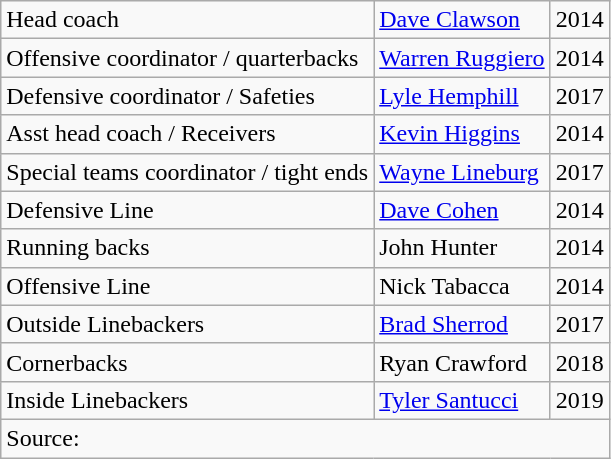<table class="wikitable">
<tr>
<td>Head coach</td>
<td><a href='#'>Dave Clawson</a></td>
<td>2014</td>
</tr>
<tr>
<td>Offensive coordinator / quarterbacks</td>
<td><a href='#'>Warren Ruggiero</a></td>
<td>2014</td>
</tr>
<tr>
<td>Defensive coordinator / Safeties</td>
<td><a href='#'>Lyle Hemphill</a></td>
<td>2017</td>
</tr>
<tr>
<td>Asst head coach / Receivers</td>
<td><a href='#'>Kevin Higgins</a></td>
<td>2014</td>
</tr>
<tr>
<td>Special teams coordinator / tight ends</td>
<td><a href='#'>Wayne Lineburg</a></td>
<td>2017</td>
</tr>
<tr>
<td>Defensive Line</td>
<td><a href='#'>Dave Cohen</a></td>
<td>2014</td>
</tr>
<tr>
<td>Running backs</td>
<td>John Hunter</td>
<td>2014</td>
</tr>
<tr>
<td>Offensive Line</td>
<td>Nick Tabacca</td>
<td>2014</td>
</tr>
<tr>
<td>Outside Linebackers</td>
<td><a href='#'>Brad Sherrod</a></td>
<td>2017</td>
</tr>
<tr>
<td>Cornerbacks</td>
<td>Ryan Crawford</td>
<td>2018</td>
</tr>
<tr>
<td>Inside Linebackers</td>
<td><a href='#'>Tyler Santucci</a></td>
<td>2019</td>
</tr>
<tr>
<td colspan="3">Source:</td>
</tr>
</table>
